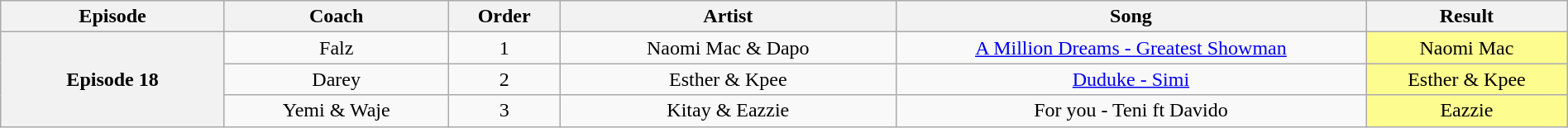<table class="wikitable" style="text-align:center; width:100%">
<tr>
<th style="width:10%">Episode</th>
<th style="width:10%">Coach</th>
<th style="width:05%">Order</th>
<th style="width:15%">Artist</th>
<th style="width:21%">Song</th>
<th style="width:9%">Result</th>
</tr>
<tr>
<th scope="row" rowspan="6">Episode 18<br></th>
<td>Falz</td>
<td>1</td>
<td>Naomi Mac & Dapo</td>
<td><a href='#'>A Million Dreams - Greatest Showman</a></td>
<td style="background:#fdfc8f">Naomi Mac</td>
</tr>
<tr>
<td>Darey</td>
<td>2</td>
<td>Esther & Kpee</td>
<td><a href='#'>Duduke - Simi</a></td>
<td style="background:#fdfc8f">Esther & Kpee</td>
</tr>
<tr>
<td>Yemi & Waje</td>
<td>3</td>
<td>Kitay & Eazzie</td>
<td>For you - Teni ft Davido</td>
<td style="background:#fdfc8f">Eazzie</td>
</tr>
</table>
